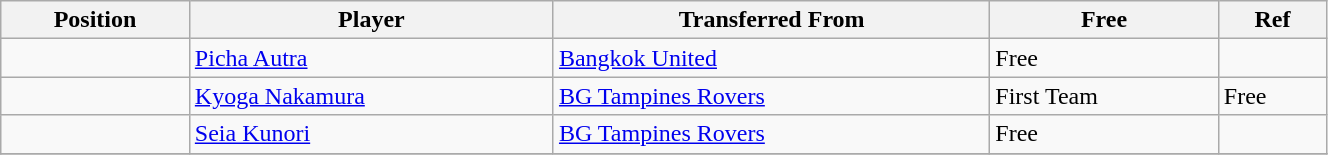<table class="wikitable sortable" style="width:70%; text-align:center; font-size:100%; text-align:left;">
<tr>
<th>Position</th>
<th>Player</th>
<th>Transferred From</th>
<th>Free</th>
<th>Ref</th>
</tr>
<tr>
<td></td>
<td> <a href='#'>Picha Autra</a></td>
<td> <a href='#'>Bangkok United</a></td>
<td>Free</td>
<td></td>
</tr>
<tr>
<td></td>
<td> <a href='#'>Kyoga Nakamura</a></td>
<td> <a href='#'>BG Tampines Rovers</a></td>
<td>First Team</td>
<td>Free</td>
</tr>
<tr>
<td></td>
<td> <a href='#'>Seia Kunori</a></td>
<td> <a href='#'>BG Tampines Rovers</a></td>
<td>Free</td>
<td></td>
</tr>
<tr>
</tr>
</table>
